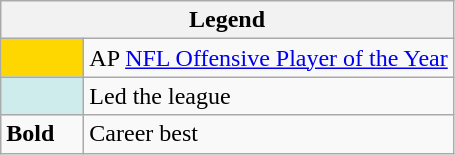<table class="wikitable">
<tr>
<th colspan="2">Legend</th>
</tr>
<tr>
<td style="background:#ffd700; width:3em;"></td>
<td>AP <a href='#'>NFL Offensive Player of the Year</a></td>
</tr>
<tr>
<td style="background:#cfecec; width:3em;"></td>
<td>Led the league</td>
</tr>
<tr>
<td><strong>Bold</strong></td>
<td>Career best</td>
</tr>
</table>
